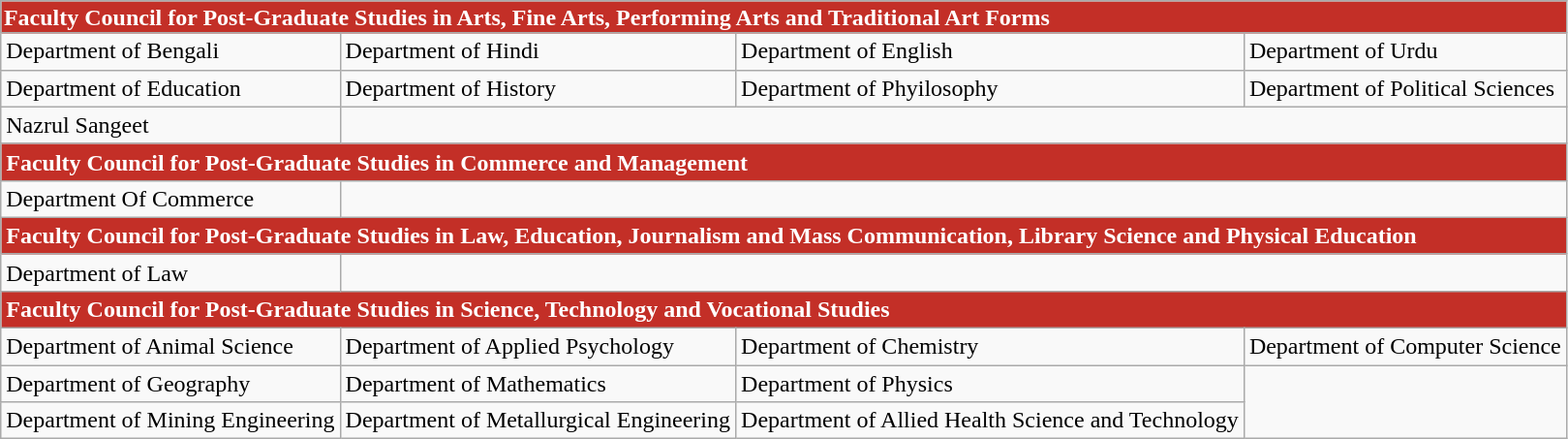<table class="wikitable sortable">
<tr>
<td colspan="4" style="white-space: nowrap; background:#c32f27; text-align:left;;color:white;padding:.1em;"><strong>Faculty Council for Post-Graduate Studies in Arts, Fine Arts, Performing Arts and Traditional Art Forms</strong></td>
</tr>
<tr>
<td>Department of Bengali</td>
<td>Department of Hindi</td>
<td>Department of English</td>
<td>Department of Urdu</td>
</tr>
<tr>
<td>Department of Education</td>
<td>Department of History</td>
<td>Department of Phyilosophy</td>
<td>Department of Political Sciences</td>
</tr>
<tr>
<td>Nazrul Sangeet</td>
</tr>
<tr>
<td colspan="4" style="white-space: nowrap; background:#c32f27; text-align:left;;color:white;padding:.2em;"><strong>Faculty Council for Post-Graduate Studies in Commerce and Management</strong></td>
</tr>
<tr>
<td>Department Of Commerce</td>
</tr>
<tr>
<td colspan="4" style="white-space: nowrap; background:#c32f27; text-align:left;;color:white;padding:.2em;"><strong>Faculty Council for Post-Graduate Studies in Law, Education, Journalism and Mass Communication, Library Science and Physical Education</strong></td>
</tr>
<tr>
<td>Department of Law</td>
</tr>
<tr>
<td colspan="4" style="white-space: nowrap; background:#c32f27; text-align:left;;color:white;padding:.2em;"><strong>Faculty Council for Post-Graduate Studies in Science, Technology and Vocational Studies</strong></td>
</tr>
<tr>
<td>Department of Animal Science</td>
<td>Department of Applied Psychology</td>
<td>Department of Chemistry</td>
<td>Department of Computer Science</td>
</tr>
<tr>
<td>Department of Geography</td>
<td>Department of Mathematics</td>
<td>Department of Physics</td>
</tr>
<tr>
<td>Department of Mining Engineering</td>
<td>Department of Metallurgical Engineering</td>
<td>Department of Allied Health Science and Technology</td>
</tr>
</table>
